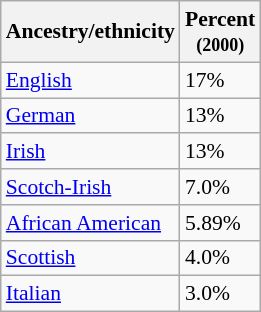<table class="wikitable sortable collapsible" style="font-size: 90%;">
<tr>
<th>Ancestry/ethnicity</th>
<th>Percent<br><small>(2000)</small></th>
</tr>
<tr>
<td><a href='#'>English</a> </td>
<td>17%</td>
</tr>
<tr>
<td><a href='#'>German</a> </td>
<td>13%</td>
</tr>
<tr>
<td><a href='#'>Irish</a> </td>
<td>13%</td>
</tr>
<tr>
<td><a href='#'>Scotch-Irish</a> </td>
<td>7.0%</td>
</tr>
<tr>
<td><a href='#'>African American</a> </td>
<td>5.89%</td>
</tr>
<tr>
<td><a href='#'>Scottish</a> </td>
<td>4.0%</td>
</tr>
<tr>
<td><a href='#'>Italian</a> </td>
<td>3.0%</td>
</tr>
</table>
